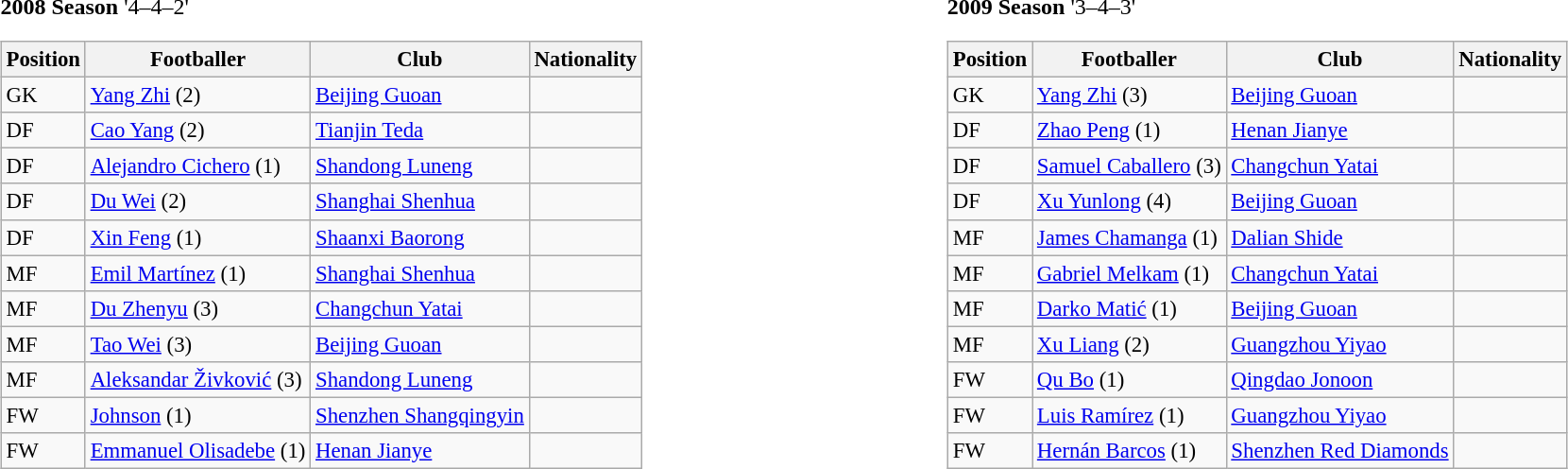<table style="width:100%;">
<tr>
<td><br><strong>2008 Season</strong>
'4–4–2'<table class="wikitable" style="font-size: 95%;">
<tr>
<th>Position</th>
<th>Footballer</th>
<th>Club</th>
<th>Nationality</th>
</tr>
<tr>
<td>GK</td>
<td><a href='#'>Yang Zhi</a> (2)</td>
<td><a href='#'>Beijing Guoan</a></td>
<td></td>
</tr>
<tr>
<td>DF</td>
<td><a href='#'>Cao Yang</a> (2)</td>
<td><a href='#'>Tianjin Teda</a></td>
<td></td>
</tr>
<tr>
<td>DF</td>
<td><a href='#'>Alejandro Cichero</a> (1)</td>
<td><a href='#'>Shandong Luneng</a></td>
<td></td>
</tr>
<tr>
<td>DF</td>
<td><a href='#'>Du Wei</a> (2)</td>
<td><a href='#'>Shanghai Shenhua</a></td>
<td></td>
</tr>
<tr>
<td>DF</td>
<td><a href='#'>Xin Feng</a> (1)</td>
<td><a href='#'>Shaanxi Baorong</a></td>
<td></td>
</tr>
<tr>
<td>MF</td>
<td><a href='#'>Emil Martínez</a> (1)</td>
<td><a href='#'>Shanghai Shenhua</a></td>
<td></td>
</tr>
<tr>
<td>MF</td>
<td><a href='#'>Du Zhenyu</a> (3)</td>
<td><a href='#'>Changchun Yatai</a></td>
<td></td>
</tr>
<tr>
<td>MF</td>
<td><a href='#'>Tao Wei</a> (3)</td>
<td><a href='#'>Beijing Guoan</a></td>
<td></td>
</tr>
<tr>
<td>MF</td>
<td><a href='#'>Aleksandar Živković</a> (3)</td>
<td><a href='#'>Shandong Luneng</a></td>
<td></td>
</tr>
<tr>
<td>FW</td>
<td><a href='#'>Johnson</a> (1)</td>
<td><a href='#'>Shenzhen Shangqingyin</a></td>
<td></td>
</tr>
<tr>
<td>FW</td>
<td><a href='#'>Emmanuel Olisadebe</a> (1)</td>
<td><a href='#'>Henan Jianye</a></td>
<td></td>
</tr>
</table>
</td>
<td width="50"> </td>
<td valign="top"><br><strong>2009 Season</strong>
'3–4–3'<table class="wikitable" style="font-size: 95%;">
<tr>
<th>Position</th>
<th>Footballer</th>
<th>Club</th>
<th>Nationality</th>
</tr>
<tr>
<td>GK</td>
<td><a href='#'>Yang Zhi</a> (3)</td>
<td><a href='#'>Beijing Guoan</a></td>
<td></td>
</tr>
<tr>
<td>DF</td>
<td><a href='#'>Zhao Peng</a> (1)</td>
<td><a href='#'>Henan Jianye</a></td>
<td></td>
</tr>
<tr>
<td>DF</td>
<td><a href='#'>Samuel Caballero</a> (3)</td>
<td><a href='#'>Changchun Yatai</a></td>
<td></td>
</tr>
<tr>
<td>DF</td>
<td><a href='#'>Xu Yunlong</a> (4)</td>
<td><a href='#'>Beijing Guoan</a></td>
<td></td>
</tr>
<tr>
<td>MF</td>
<td><a href='#'>James Chamanga</a> (1)</td>
<td><a href='#'>Dalian Shide</a></td>
<td></td>
</tr>
<tr>
<td>MF</td>
<td><a href='#'>Gabriel Melkam</a> (1)</td>
<td><a href='#'>Changchun Yatai</a></td>
<td></td>
</tr>
<tr>
<td>MF</td>
<td><a href='#'>Darko Matić</a> (1)</td>
<td><a href='#'>Beijing Guoan</a></td>
<td></td>
</tr>
<tr>
<td>MF</td>
<td><a href='#'>Xu Liang</a> (2)</td>
<td><a href='#'>Guangzhou Yiyao</a></td>
<td></td>
</tr>
<tr>
<td>FW</td>
<td><a href='#'>Qu Bo</a> (1)</td>
<td><a href='#'>Qingdao Jonoon</a></td>
<td></td>
</tr>
<tr>
<td>FW</td>
<td><a href='#'>Luis Ramírez</a> (1)</td>
<td><a href='#'>Guangzhou Yiyao</a></td>
<td></td>
</tr>
<tr>
<td>FW</td>
<td><a href='#'>Hernán Barcos</a> (1)</td>
<td><a href='#'>Shenzhen Red Diamonds</a></td>
<td></td>
</tr>
</table>
</td>
</tr>
</table>
